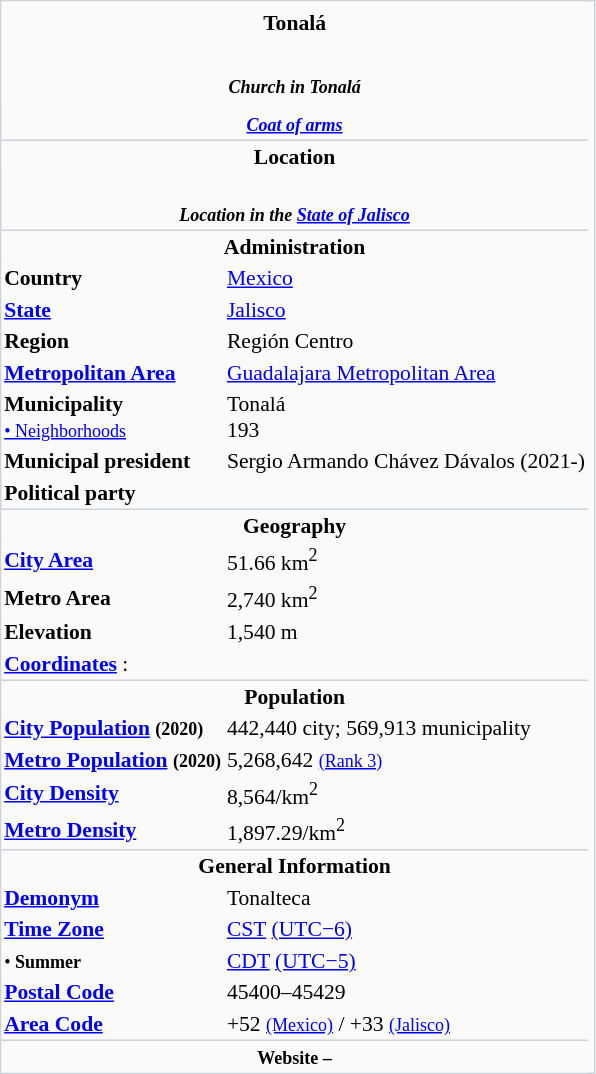<table align="right" class="Infobox" cellpadding="2" cellspacing="0" div style="border:1px solid #ccd2d9; font-size: 0.9em; empty-cells:show; margin-right:5px; margin-left:5px; margin-bottom:5px; background:#fafafa">
<tr>
<th colspan="2" bgcolor="#fafafa" style="height:25px"><span>Tonalá</span></th>
</tr>
<tr bgcolor="#fafafa">
</tr>
<tr>
<th colspan="2" align="center" bgcolor="#fafafa" align="center" style="border:0; vertical-align:middle;"><br><small><em>Church in Tonalá</em></small><br></th>
</tr>
<tr>
<th colspan="2" align="center" bgcolor="#fafafa" align="center" style="border:0; vertical-align:middle;"></th>
</tr>
<tr>
<th colspan="2" align="center"><small><em><a href='#'>Coat of arms</a></em></small></th>
</tr>
<tr>
<th colspan="2" align="center" bgcolor="#fafafa" style="border-top:solid 1px #ccd2d9; vertical-align:middle; text-align:center;"><strong>Location </strong></th>
</tr>
<tr>
<th colspan="2" align="center"> <br><small><em>Location in the <a href='#'>State of Jalisco</a></em></small><br></th>
</tr>
<tr>
<th colspan="2" bgcolor="#fafafa" style="border-top:solid 1px #ccd2d9; vertical-align:middle; text-align:center;"><strong>Administration</strong></th>
</tr>
<tr bgcolor="#fafafa" ">
<td><strong>Country</strong></td>
<td><a href='#'>Mexico</a></td>
</tr>
<tr bgcolor="#fafafa">
<td><strong><a href='#'>State</a></strong></td>
<td><a href='#'>Jalisco</a></td>
</tr>
<tr bgcolor="#fafafa">
<td><strong>Region</strong></td>
<td>Región Centro</td>
</tr>
<tr bgcolor="#fafafa">
<td><strong><a href='#'>Metropolitan Area</a></strong></td>
<td><a href='#'>Guadalajara Metropolitan Area</a></td>
</tr>
<tr bgcolor="#fafafa">
<td><strong>Municipality</strong> <br><small><a href='#'>• Neighborhoods</a></small><br></td>
<td>Tonalá <br>193<br></td>
</tr>
<tr bgcolor="#fafafa">
<td><strong>Municipal president</strong></td>
<td>Sergio Armando Chávez Dávalos (2021-)</td>
</tr>
<tr>
<td><strong>Political party</strong></td>
<td></td>
</tr>
<tr>
<th colspan="2" bgcolor="#fafafa" style="border-top:solid 1px #ccd2d9; vertical-align:middle; text-align:center;"><strong>Geography</strong></th>
</tr>
<tr bgcolor="#fafafa">
<td><strong><a href='#'>City Area</a></strong></td>
<td>51.66 km<sup>2</sup></td>
</tr>
<tr bgcolor="#fafafa">
<td><strong>Metro Area</strong></td>
<td>2,740 km<sup>2</sup></td>
</tr>
<tr bgcolor="#fafafa">
<td><strong>Elevation</strong></td>
<td>1,540 m</td>
</tr>
<tr bgcolor="#fafafa">
<td td valign="top"><strong><a href='#'>Coordinates</a></strong> :</td>
<td></td>
</tr>
<tr>
<th colspan="2" bgcolor="#fafafa" style="border-top:solid 1px #ccd2d9; vertical-align:middle; text-align:center;"><strong>Population</strong></th>
</tr>
<tr bgcolor="#fafafa">
<td><strong><a href='#'>City Population</a></strong> <small><strong>(2020)</strong></small></td>
<td>442,440 city; 569,913 municipality</td>
<td></td>
</tr>
<tr bgcolor="#fafafa">
<td><strong><a href='#'>Metro Population</a></strong> <small><strong>(2020)</strong></small></td>
<td>5,268,642 <a href='#'><small>(Rank 3)</small></a></td>
<td></td>
</tr>
<tr bgcolor="#fafafa">
<td><strong><a href='#'>City Density</a></strong></td>
<td>8,564/km<sup>2</sup></td>
</tr>
<tr bgcolor="#fafafa">
<td><strong><a href='#'>Metro Density</a></strong></td>
<td>1,897.29/km<sup>2</sup></td>
</tr>
<tr>
<th colspan="2" bgcolor="#fafafa" style="border-top:solid 1px #ccd2d9; vertical-align:middle; text-align:center;"><strong>General Information</strong></th>
</tr>
<tr bgcolor="#fafafa">
<td><strong><a href='#'>Demonym</a></strong></td>
<td>Tonalteca</td>
</tr>
<tr bgcolor="#fafafa">
<td><strong><a href='#'>Time Zone</a></strong></td>
<td><a href='#'>CST</a> <a href='#'>(UTC−6)</a></td>
</tr>
<tr bgcolor="#fafafa">
<td><small> • <strong>Summer</strong></small></td>
<td><a href='#'>CDT</a> <a href='#'>(UTC−5)</a></td>
</tr>
<tr bgcolor="#fafafa">
<td><strong><a href='#'>Postal Code</a></strong></td>
<td>45400–45429</td>
</tr>
<tr bgcolor="#fafafa">
<td><strong><a href='#'>Area Code</a></strong></td>
<td>+52 <a href='#'><small>(Mexico)</small></a> / +33 <a href='#'><small>(Jalisco)</small></a></td>
</tr>
<tr>
<th colspan="2" bgcolor="#fafafa" style="border-top:solid 1px #ccd2d9;"><small><strong>Website</strong> – </small></th>
</tr>
<tr>
</tr>
</table>
